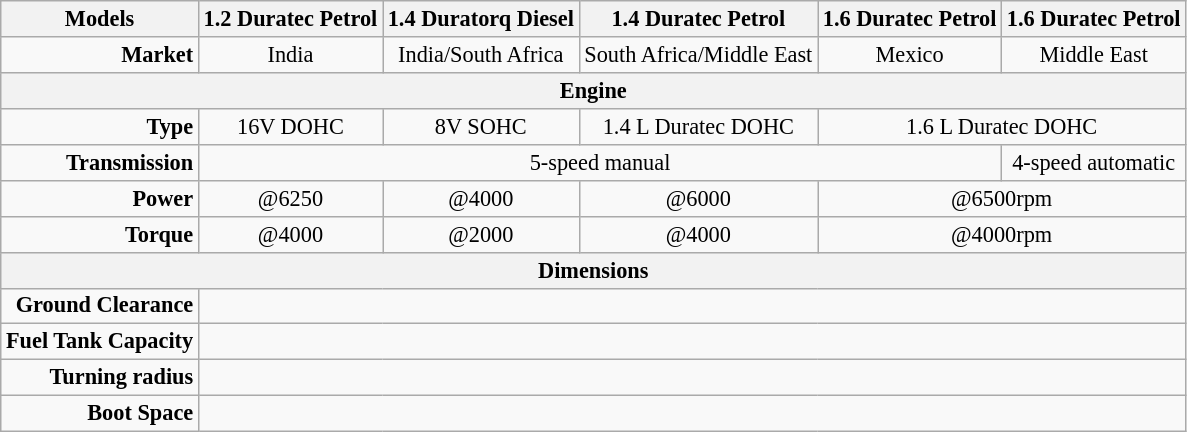<table class="wikitable collapsible" style="font-size:93%; text-align:center;">
<tr>
<th>Models</th>
<th>1.2 Duratec Petrol</th>
<th>1.4 Duratorq Diesel</th>
<th>1.4 Duratec Petrol</th>
<th>1.6 Duratec Petrol</th>
<th>1.6 Duratec Petrol</th>
</tr>
<tr>
<td style="text-align:right;"><strong>Market</strong></td>
<td>India</td>
<td>India/South Africa</td>
<td>South Africa/Middle East</td>
<td>Mexico</td>
<td>Middle East</td>
</tr>
<tr>
<th colspan=6>Engine</th>
</tr>
<tr>
<td style="text-align:right;"><strong>Type</strong></td>
<td> 16V DOHC</td>
<td> 8V SOHC</td>
<td>1.4 L Duratec DOHC</td>
<td colspan="2">1.6 L Duratec DOHC</td>
</tr>
<tr>
<td style="text-align:right;"><strong>Transmission</strong></td>
<td colspan=4>5-speed manual</td>
<td>4-speed automatic</td>
</tr>
<tr>
<td style="text-align:right;"><strong>Power</strong></td>
<td>@6250</td>
<td>@4000</td>
<td>@6000</td>
<td colspan="2"> @6500rpm</td>
</tr>
<tr>
<td style="text-align:right;"><strong>Torque</strong></td>
<td>@4000</td>
<td>@2000</td>
<td>@4000</td>
<td colspan="2"> @4000rpm</td>
</tr>
<tr>
<th colspan=6>Dimensions</th>
</tr>
<tr>
<td style="text-align:right;"><strong>Ground Clearance</strong></td>
<td colspan=5></td>
</tr>
<tr>
<td style="text-align:right;"><strong>Fuel Tank Capacity</strong></td>
<td colspan=5></td>
</tr>
<tr>
<td style="text-align:right;"><strong>Turning radius</strong></td>
<td colspan=5></td>
</tr>
<tr>
<td style="text-align:right;"><strong>Boot Space</strong></td>
<td colspan=5></td>
</tr>
</table>
